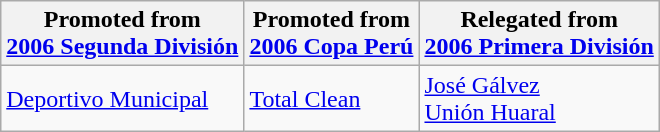<table class="wikitable">
<tr>
<th>Promoted from<br><a href='#'>2006 Segunda División</a></th>
<th>Promoted from<br><a href='#'>2006 Copa Perú</a></th>
<th>Relegated from<br><a href='#'>2006 Primera División</a></th>
</tr>
<tr>
<td> <a href='#'>Deportivo Municipal</a> </td>
<td> <a href='#'>Total Clean</a> </td>
<td> <a href='#'>José Gálvez</a> <br> <a href='#'>Unión Huaral</a> </td>
</tr>
</table>
